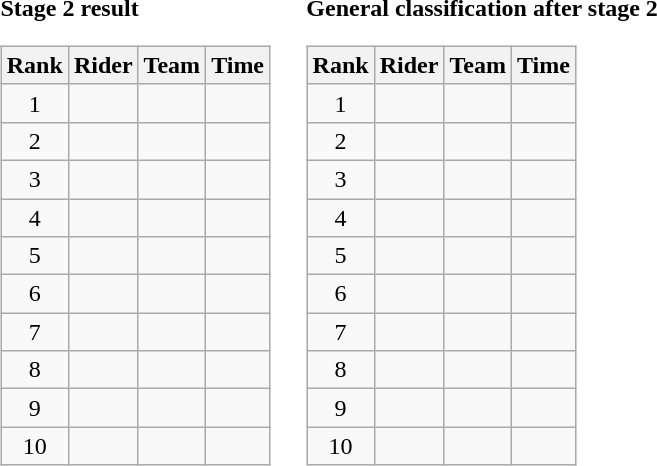<table>
<tr>
<td><strong>Stage 2 result</strong><br><table class="wikitable">
<tr>
<th scope="col">Rank</th>
<th scope="col">Rider</th>
<th scope="col">Team</th>
<th scope="col">Time</th>
</tr>
<tr>
<td style="text-align:center;">1</td>
<td></td>
<td></td>
<td style="text-align:right;"></td>
</tr>
<tr>
<td style="text-align:center;">2</td>
<td></td>
<td></td>
<td style="text-align:right;"></td>
</tr>
<tr>
<td style="text-align:center;">3</td>
<td></td>
<td></td>
<td style="text-align:right;"></td>
</tr>
<tr>
<td style="text-align:center;">4</td>
<td></td>
<td></td>
<td style="text-align:right;"></td>
</tr>
<tr>
<td style="text-align:center;">5</td>
<td></td>
<td></td>
<td style="text-align:right;"></td>
</tr>
<tr>
<td style="text-align:center;">6</td>
<td></td>
<td></td>
<td style="text-align:right;"></td>
</tr>
<tr>
<td style="text-align:center;">7</td>
<td> </td>
<td></td>
<td style="text-align:right;"></td>
</tr>
<tr>
<td style="text-align:center;">8</td>
<td></td>
<td></td>
<td style="text-align:right;"></td>
</tr>
<tr>
<td style="text-align:center;">9</td>
<td></td>
<td></td>
<td style="text-align:right;"></td>
</tr>
<tr>
<td style="text-align:center;">10</td>
<td></td>
<td></td>
<td style="text-align:right;"></td>
</tr>
</table>
</td>
<td></td>
<td><strong>General classification after stage 2</strong><br><table class="wikitable">
<tr>
<th scope="col">Rank</th>
<th scope="col">Rider</th>
<th scope="col">Team</th>
<th scope="col">Time</th>
</tr>
<tr>
<td style="text-align:center;">1</td>
<td>  </td>
<td></td>
<td style="text-align:right;"></td>
</tr>
<tr>
<td style="text-align:center;">2</td>
<td> </td>
<td></td>
<td style="text-align:right;"></td>
</tr>
<tr>
<td style="text-align:center;">3</td>
<td></td>
<td></td>
<td style="text-align:right;"></td>
</tr>
<tr>
<td style="text-align:center;">4</td>
<td></td>
<td></td>
<td style="text-align:right;"></td>
</tr>
<tr>
<td style="text-align:center;">5</td>
<td></td>
<td></td>
<td style="text-align:right;"></td>
</tr>
<tr>
<td style="text-align:center;">6</td>
<td></td>
<td></td>
<td style="text-align:right;"></td>
</tr>
<tr>
<td style="text-align:center;">7</td>
<td></td>
<td></td>
<td style="text-align:right;"></td>
</tr>
<tr>
<td style="text-align:center;">8</td>
<td></td>
<td></td>
<td style="text-align:right;"></td>
</tr>
<tr>
<td style="text-align:center;">9</td>
<td> </td>
<td></td>
<td style="text-align:right;"></td>
</tr>
<tr>
<td style="text-align:center;">10</td>
<td></td>
<td></td>
<td style="text-align:right;"></td>
</tr>
</table>
</td>
</tr>
</table>
